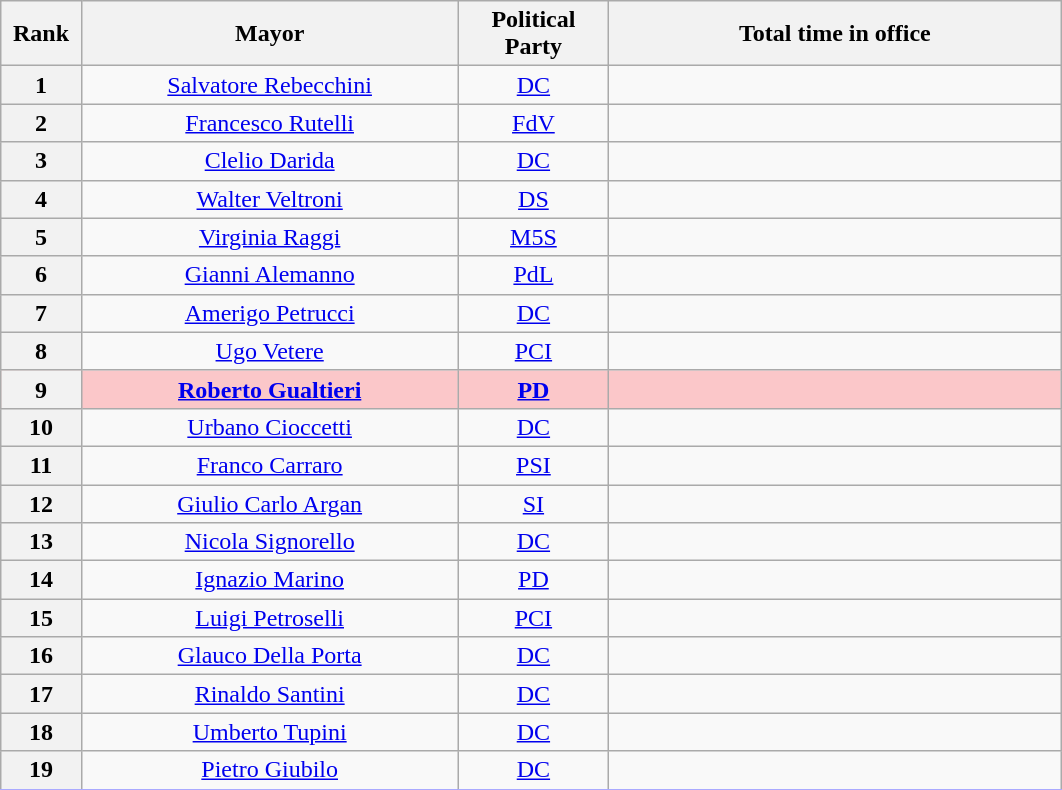<table class="wikitable" style="text-align:center; width:56%; border:1px #AAAAFF solid">
<tr>
<th width=3%>Rank</th>
<th width=25%>Mayor</th>
<th width=10%>Political Party</th>
<th width=30%>Total time in office</th>
</tr>
<tr>
<th>1</th>
<td><a href='#'>Salvatore Rebecchini</a></td>
<td><a href='#'>DC</a></td>
<td></td>
</tr>
<tr>
<th>2</th>
<td><a href='#'>Francesco Rutelli</a></td>
<td><a href='#'>FdV</a></td>
<td></td>
</tr>
<tr>
<th>3</th>
<td><a href='#'>Clelio Darida</a></td>
<td><a href='#'>DC</a></td>
<td></td>
</tr>
<tr>
<th>4</th>
<td><a href='#'>Walter Veltroni</a></td>
<td><a href='#'>DS</a></td>
<td></td>
</tr>
<tr>
<th>5</th>
<td><a href='#'>Virginia Raggi</a></td>
<td><a href='#'>M5S</a></td>
<td></td>
</tr>
<tr>
<th>6</th>
<td><a href='#'>Gianni Alemanno</a></td>
<td><a href='#'>PdL</a></td>
<td></td>
</tr>
<tr>
<th>7</th>
<td><a href='#'>Amerigo Petrucci</a></td>
<td><a href='#'>DC</a></td>
<td></td>
</tr>
<tr>
<th>8</th>
<td><a href='#'>Ugo Vetere</a></td>
<td><a href='#'>PCI</a></td>
<td></td>
</tr>
<tr bgcolor="#FBC7C9">
<th>9</th>
<td><strong><a href='#'>Roberto Gualtieri</a></strong></td>
<td><strong><a href='#'>PD</a></strong></td>
<td><strong></strong></td>
</tr>
<tr>
<th>10</th>
<td><a href='#'>Urbano Cioccetti</a></td>
<td><a href='#'>DC</a></td>
<td></td>
</tr>
<tr>
<th>11</th>
<td><a href='#'>Franco Carraro</a></td>
<td><a href='#'>PSI</a></td>
<td></td>
</tr>
<tr>
<th>12</th>
<td><a href='#'>Giulio Carlo Argan</a></td>
<td><a href='#'>SI</a></td>
<td></td>
</tr>
<tr>
<th>13</th>
<td><a href='#'>Nicola Signorello</a></td>
<td><a href='#'>DC</a></td>
<td></td>
</tr>
<tr>
<th>14</th>
<td><a href='#'>Ignazio Marino</a></td>
<td><a href='#'>PD</a></td>
<td></td>
</tr>
<tr>
<th>15</th>
<td><a href='#'>Luigi Petroselli</a></td>
<td><a href='#'>PCI</a></td>
<td></td>
</tr>
<tr>
<th>16</th>
<td><a href='#'>Glauco Della Porta</a></td>
<td><a href='#'>DC</a></td>
<td></td>
</tr>
<tr>
<th>17</th>
<td><a href='#'>Rinaldo Santini</a></td>
<td><a href='#'>DC</a></td>
<td></td>
</tr>
<tr>
<th>18</th>
<td><a href='#'>Umberto Tupini</a></td>
<td><a href='#'>DC</a></td>
<td></td>
</tr>
<tr>
<th>19</th>
<td><a href='#'>Pietro Giubilo</a></td>
<td><a href='#'>DC</a></td>
<td></td>
</tr>
<tr>
</tr>
</table>
